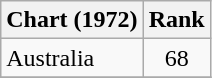<table class="wikitable">
<tr>
<th>Chart (1972)</th>
<th style="text-align:center;">Rank</th>
</tr>
<tr>
<td>Australia </td>
<td style="text-align:center;">68</td>
</tr>
<tr>
</tr>
</table>
